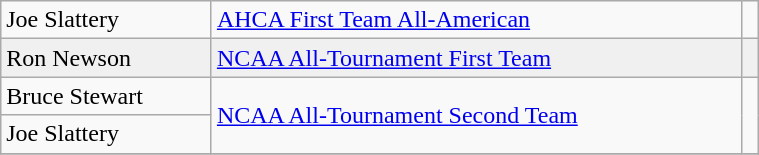<table class="wikitable" width=40%>
<tr>
<td>Joe Slattery</td>
<td rowspan=1><a href='#'>AHCA First Team All-American</a></td>
<td rowspan=1></td>
</tr>
<tr bgcolor=f0f0f0>
<td>Ron Newson</td>
<td rowspan=1><a href='#'>NCAA All-Tournament First Team</a></td>
<td rowspan=1></td>
</tr>
<tr>
<td>Bruce Stewart</td>
<td rowspan=2><a href='#'>NCAA All-Tournament Second Team</a></td>
<td rowspan=2></td>
</tr>
<tr>
<td>Joe Slattery</td>
</tr>
<tr>
</tr>
</table>
